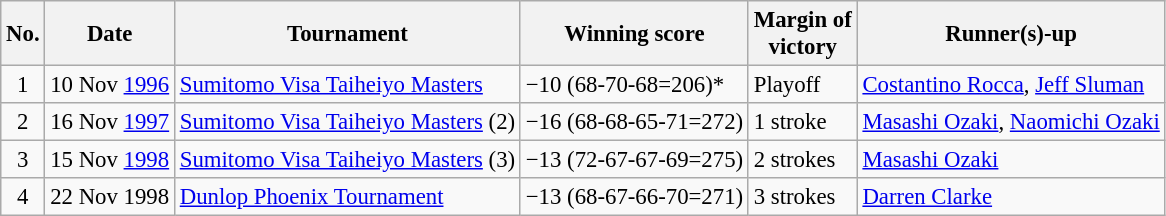<table class="wikitable" style="font-size:95%;">
<tr>
<th>No.</th>
<th>Date</th>
<th>Tournament</th>
<th>Winning score</th>
<th>Margin of<br>victory</th>
<th>Runner(s)-up</th>
</tr>
<tr>
<td align=center>1</td>
<td align=right>10 Nov <a href='#'>1996</a></td>
<td><a href='#'>Sumitomo Visa Taiheiyo Masters</a></td>
<td>−10 (68-70-68=206)*</td>
<td>Playoff</td>
<td> <a href='#'>Costantino Rocca</a>,  <a href='#'>Jeff Sluman</a></td>
</tr>
<tr>
<td align=center>2</td>
<td align=right>16 Nov <a href='#'>1997</a></td>
<td><a href='#'>Sumitomo Visa Taiheiyo Masters</a> (2)</td>
<td>−16 (68-68-65-71=272)</td>
<td>1 stroke</td>
<td> <a href='#'>Masashi Ozaki</a>,  <a href='#'>Naomichi Ozaki</a></td>
</tr>
<tr>
<td align=center>3</td>
<td align=right>15 Nov <a href='#'>1998</a></td>
<td><a href='#'>Sumitomo Visa Taiheiyo Masters</a> (3)</td>
<td>−13 (72-67-67-69=275)</td>
<td>2 strokes</td>
<td> <a href='#'>Masashi Ozaki</a></td>
</tr>
<tr>
<td align=center>4</td>
<td align=right>22 Nov 1998</td>
<td><a href='#'>Dunlop Phoenix Tournament</a></td>
<td>−13 (68-67-66-70=271)</td>
<td>3 strokes</td>
<td> <a href='#'>Darren Clarke</a></td>
</tr>
</table>
